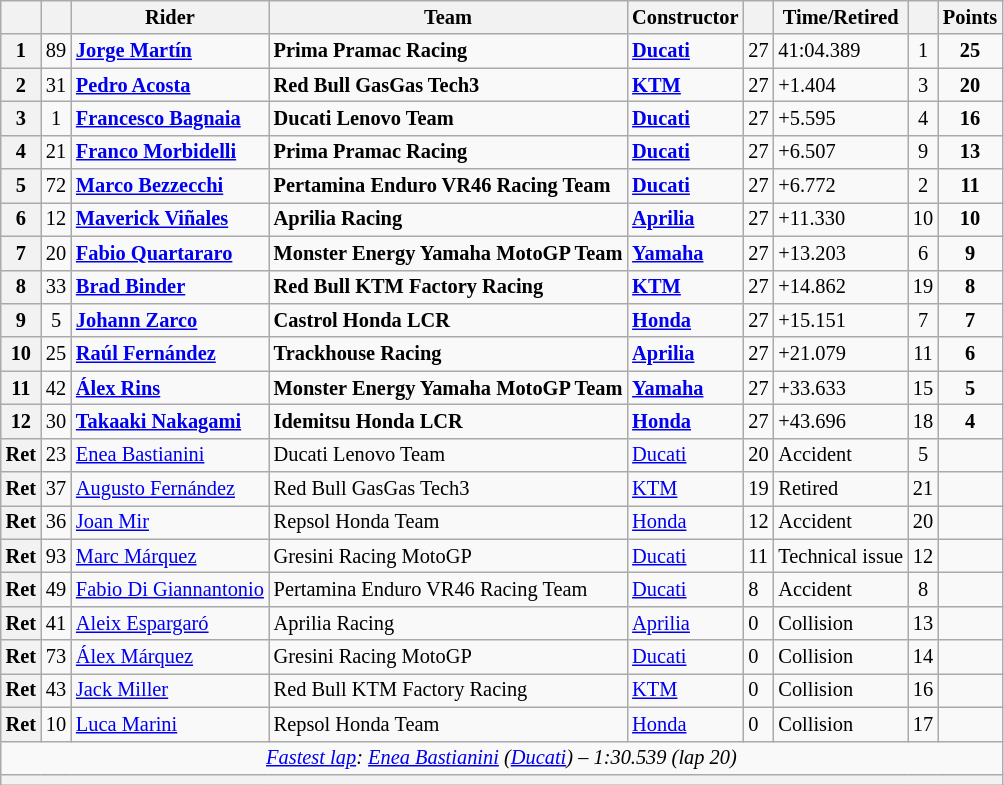<table class="wikitable sortable" style="font-size: 85%;">
<tr>
<th scope="col"></th>
<th scope="col"></th>
<th scope="col">Rider</th>
<th scope="col">Team</th>
<th scope="col">Constructor</th>
<th scope="col" class="unsortable"></th>
<th scope="col" class="unsortable">Time/Retired</th>
<th scope="col"></th>
<th scope="col">Points</th>
</tr>
<tr>
<th scope="row">1</th>
<td align="center">89</td>
<td data-sort-value="mart"> <strong><a href='#'>Jorge Martín</a></strong></td>
<td><strong>Prima Pramac Racing</strong></td>
<td><strong><a href='#'>Ducati</a></strong></td>
<td>27</td>
<td>41:04.389</td>
<td align="center">1</td>
<td align="center"><strong>25</strong></td>
</tr>
<tr>
<th scope="row">2</th>
<td align="center">31</td>
<td data-sort-value="aco"> <strong><a href='#'>Pedro Acosta</a></strong></td>
<td><strong>Red Bull GasGas Tech3</strong></td>
<td><strong><a href='#'>KTM</a></strong></td>
<td>27</td>
<td>+1.404</td>
<td align="center">3</td>
<td align="center"><strong>20</strong></td>
</tr>
<tr>
<th scope="row">3</th>
<td align="center">1</td>
<td data-sort-value="bag"> <strong><a href='#'>Francesco Bagnaia</a></strong></td>
<td><strong>Ducati Lenovo Team</strong></td>
<td><strong><a href='#'>Ducati</a></strong></td>
<td>27</td>
<td>+5.595</td>
<td align="center">4</td>
<td align="center"><strong>16</strong></td>
</tr>
<tr>
<th scope="row">4</th>
<td align="center">21</td>
<td data-sort-value="mor"> <strong><a href='#'>Franco Morbidelli</a></strong></td>
<td><strong>Prima Pramac Racing</strong></td>
<td><strong><a href='#'>Ducati</a></strong></td>
<td>27</td>
<td>+6.507</td>
<td align="center">9</td>
<td align="center"><strong>13</strong></td>
</tr>
<tr>
<th scope="row">5</th>
<td align="center">72</td>
<td data-sort-value="bez"> <strong><a href='#'>Marco Bezzecchi</a></strong></td>
<td><strong>Pertamina Enduro VR46 Racing Team</strong></td>
<td><strong><a href='#'>Ducati</a></strong></td>
<td>27</td>
<td>+6.772</td>
<td align="center">2</td>
<td align="center"><strong>11</strong></td>
</tr>
<tr>
<th scope="row">6</th>
<td align="center">12</td>
<td data-sort-value="vin"> <strong><a href='#'>Maverick Viñales</a></strong></td>
<td><strong>Aprilia Racing</strong></td>
<td><strong><a href='#'>Aprilia</a></strong></td>
<td>27</td>
<td>+11.330</td>
<td align="center">10</td>
<td align="center"><strong>10</strong></td>
</tr>
<tr>
<th scope="row">7</th>
<td align="center">20</td>
<td data-sort-value="qua"> <strong><a href='#'>Fabio Quartararo</a></strong></td>
<td><strong>Monster Energy Yamaha MotoGP Team</strong></td>
<td><strong><a href='#'>Yamaha</a></strong></td>
<td>27</td>
<td>+13.203</td>
<td align="center">6</td>
<td align="center"><strong>9</strong></td>
</tr>
<tr>
<th scope="row">8</th>
<td align="center">33</td>
<td data-sort-value="bin"> <strong><a href='#'>Brad Binder</a></strong></td>
<td><strong>Red Bull KTM Factory Racing</strong></td>
<td><strong><a href='#'>KTM</a></strong></td>
<td>27</td>
<td>+14.862</td>
<td align="center">19</td>
<td align="center"><strong>8</strong></td>
</tr>
<tr>
<th scope="row">9</th>
<td align="center">5</td>
<td data-sort-value="zar"><strong> <a href='#'>Johann Zarco</a></strong></td>
<td><strong>Castrol Honda LCR</strong></td>
<td><strong><a href='#'>Honda</a></strong></td>
<td>27</td>
<td>+15.151</td>
<td align="center">7</td>
<td align="center"><strong>7</strong></td>
</tr>
<tr>
<th scope="row">10</th>
<td align="center">25</td>
<td data-sort-value="ferr"> <strong><a href='#'>Raúl Fernández</a></strong></td>
<td><strong>Trackhouse Racing</strong></td>
<td><strong><a href='#'>Aprilia</a></strong></td>
<td>27</td>
<td>+21.079</td>
<td align="center">11</td>
<td align="center"><strong>6</strong></td>
</tr>
<tr>
<th scope="row">11</th>
<td align="center">42</td>
<td data-sort-value="rin"> <strong><a href='#'>Álex Rins</a></strong></td>
<td><strong>Monster Energy Yamaha MotoGP Team</strong></td>
<td><strong><a href='#'>Yamaha</a></strong></td>
<td>27</td>
<td>+33.633</td>
<td align="center">15</td>
<td align="center"><strong>5</strong></td>
</tr>
<tr>
<th scope="row">12</th>
<td align="center">30</td>
<td data-sort-value="nak"> <strong><a href='#'>Takaaki Nakagami</a></strong></td>
<td><strong>Idemitsu Honda LCR</strong></td>
<td><strong><a href='#'>Honda</a></strong></td>
<td>27</td>
<td>+43.696</td>
<td align="center">18</td>
<td align="center"><strong>4</strong></td>
</tr>
<tr>
<th scope="row">Ret</th>
<td align="center">23</td>
<td data-sort-value="bas"> <a href='#'>Enea Bastianini</a></td>
<td>Ducati Lenovo Team</td>
<td><a href='#'>Ducati</a></td>
<td>20</td>
<td>Accident</td>
<td align="center">5</td>
<td align="center"></td>
</tr>
<tr>
<th scope="row">Ret</th>
<td align="center">37</td>
<td data-sort-value="fera"> <a href='#'>Augusto Fernández</a></td>
<td>Red Bull GasGas Tech3</td>
<td><a href='#'>KTM</a></td>
<td>19</td>
<td>Retired</td>
<td align="center">21</td>
<td align="center"></td>
</tr>
<tr>
<th scope="row">Ret</th>
<td align="center">36</td>
<td data-sort-value="mir"> <a href='#'>Joan Mir</a></td>
<td>Repsol Honda Team</td>
<td><a href='#'>Honda</a></td>
<td>12</td>
<td>Accident</td>
<td align="center">20</td>
<td align="center"></td>
</tr>
<tr>
<th scope="row">Ret</th>
<td align="center">93</td>
<td data-sort-value="marqm"> <a href='#'>Marc Márquez</a></td>
<td>Gresini Racing MotoGP</td>
<td><a href='#'>Ducati</a></td>
<td>11</td>
<td>Technical issue</td>
<td align="center">12</td>
<td align="center"></td>
</tr>
<tr>
<th scope="row">Ret</th>
<td align="center">49</td>
<td data-sort-value="dig"> <a href='#'>Fabio Di Giannantonio</a></td>
<td>Pertamina Enduro VR46 Racing Team</td>
<td><a href='#'>Ducati</a></td>
<td>8</td>
<td>Accident</td>
<td align="center">8</td>
<td align="center"></td>
</tr>
<tr>
<th scope="row">Ret</th>
<td align="center">41</td>
<td data-sort-value="esp"> <a href='#'>Aleix Espargaró</a></td>
<td>Aprilia Racing</td>
<td><a href='#'>Aprilia</a></td>
<td>0</td>
<td>Collision</td>
<td align="center">13</td>
<td align="center"></td>
</tr>
<tr>
<th scope="row">Ret</th>
<td align="center">73</td>
<td data-sort-value="marqa"> <a href='#'>Álex Márquez</a></td>
<td>Gresini Racing MotoGP</td>
<td><a href='#'>Ducati</a></td>
<td>0</td>
<td>Collision</td>
<td align="center">14</td>
<td align="center"></td>
</tr>
<tr>
<th scope="row">Ret</th>
<td align="center">43</td>
<td data-sort-value="mil"> <a href='#'>Jack Miller</a></td>
<td>Red Bull KTM Factory Racing</td>
<td><a href='#'>KTM</a></td>
<td>0</td>
<td>Collision</td>
<td align="center">16</td>
<td align="center"></td>
</tr>
<tr>
<th scope="row">Ret</th>
<td align="center">10</td>
<td data-sort-value="mari"> <a href='#'>Luca Marini</a></td>
<td>Repsol Honda Team</td>
<td><a href='#'>Honda</a></td>
<td>0</td>
<td>Collision</td>
<td align="center">17</td>
<td align="center"></td>
</tr>
<tr class="sortbottom">
<td colspan="9" style="text-align:center"><em><a href='#'>Fastest lap</a>:  <a href='#'>Enea Bastianini</a> (<a href='#'>Ducati</a>) – 1:30.539 (lap 20)</em></td>
</tr>
<tr class="sortbottom">
<th colspan=9></th>
</tr>
</table>
